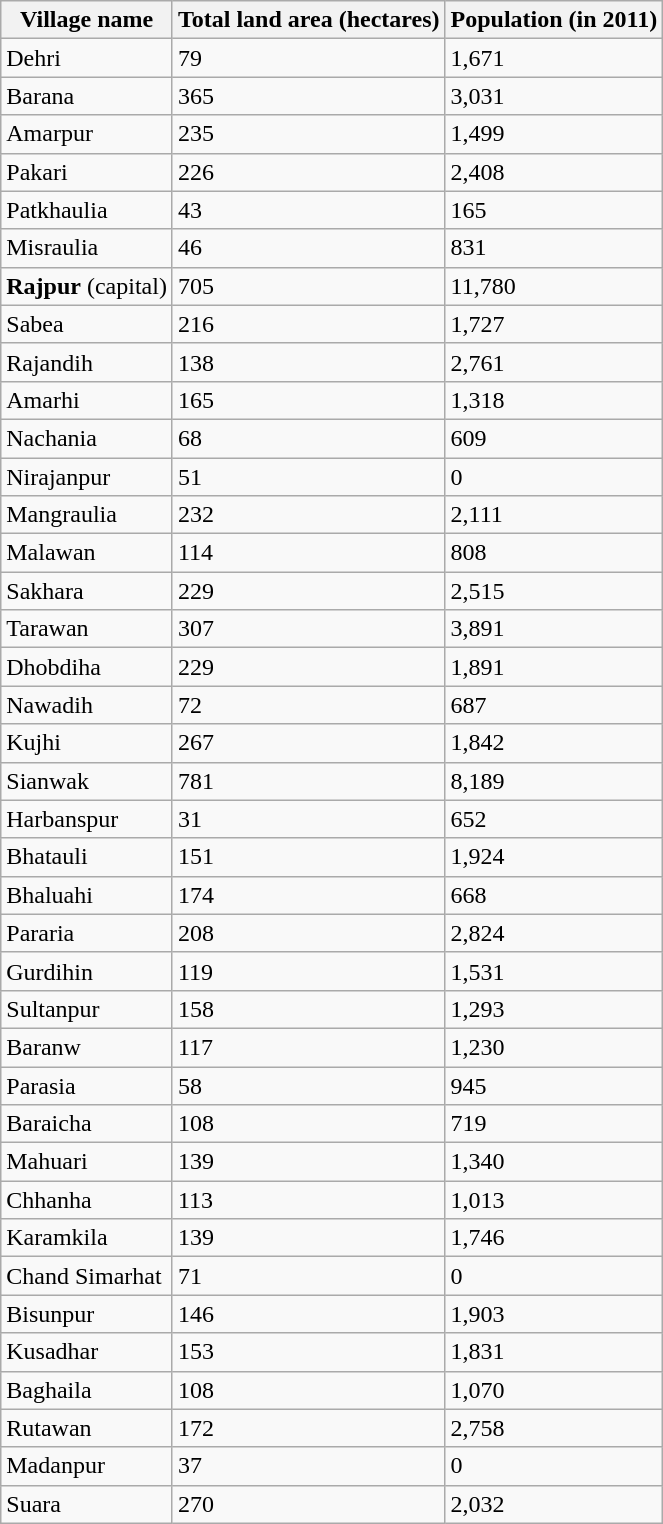<table class="wikitable sortable">
<tr>
<th>Village name</th>
<th>Total land area (hectares)</th>
<th>Population (in 2011)</th>
</tr>
<tr>
<td>Dehri</td>
<td>79</td>
<td>1,671</td>
</tr>
<tr>
<td>Barana</td>
<td>365</td>
<td>3,031</td>
</tr>
<tr>
<td>Amarpur</td>
<td>235</td>
<td>1,499</td>
</tr>
<tr>
<td>Pakari</td>
<td>226</td>
<td>2,408</td>
</tr>
<tr>
<td>Patkhaulia</td>
<td>43</td>
<td>165</td>
</tr>
<tr>
<td>Misraulia</td>
<td>46</td>
<td>831</td>
</tr>
<tr>
<td><strong>Rajpur</strong> (capital)</td>
<td>705</td>
<td>11,780</td>
</tr>
<tr>
<td>Sabea</td>
<td>216</td>
<td>1,727</td>
</tr>
<tr>
<td>Rajandih</td>
<td>138</td>
<td>2,761</td>
</tr>
<tr>
<td>Amarhi</td>
<td>165</td>
<td>1,318</td>
</tr>
<tr>
<td>Nachania</td>
<td>68</td>
<td>609</td>
</tr>
<tr>
<td>Nirajanpur</td>
<td>51</td>
<td>0</td>
</tr>
<tr>
<td>Mangraulia</td>
<td>232</td>
<td>2,111</td>
</tr>
<tr>
<td>Malawan</td>
<td>114</td>
<td>808</td>
</tr>
<tr>
<td>Sakhara</td>
<td>229</td>
<td>2,515</td>
</tr>
<tr>
<td>Tarawan</td>
<td>307</td>
<td>3,891</td>
</tr>
<tr>
<td>Dhobdiha</td>
<td>229</td>
<td>1,891</td>
</tr>
<tr>
<td>Nawadih</td>
<td>72</td>
<td>687</td>
</tr>
<tr>
<td>Kujhi</td>
<td>267</td>
<td>1,842</td>
</tr>
<tr>
<td>Sianwak</td>
<td>781</td>
<td>8,189</td>
</tr>
<tr>
<td>Harbanspur</td>
<td>31</td>
<td>652</td>
</tr>
<tr>
<td>Bhatauli</td>
<td>151</td>
<td>1,924</td>
</tr>
<tr>
<td>Bhaluahi</td>
<td>174</td>
<td>668</td>
</tr>
<tr>
<td>Pararia</td>
<td>208</td>
<td>2,824</td>
</tr>
<tr>
<td>Gurdihin</td>
<td>119</td>
<td>1,531</td>
</tr>
<tr>
<td>Sultanpur</td>
<td>158</td>
<td>1,293</td>
</tr>
<tr>
<td>Baranw</td>
<td>117</td>
<td>1,230</td>
</tr>
<tr>
<td>Parasia</td>
<td>58</td>
<td>945</td>
</tr>
<tr>
<td>Baraicha</td>
<td>108</td>
<td>719</td>
</tr>
<tr>
<td>Mahuari</td>
<td>139</td>
<td>1,340</td>
</tr>
<tr>
<td>Chhanha</td>
<td>113</td>
<td>1,013</td>
</tr>
<tr>
<td>Karamkila</td>
<td>139</td>
<td>1,746</td>
</tr>
<tr>
<td>Chand Simarhat</td>
<td>71</td>
<td>0</td>
</tr>
<tr>
<td>Bisunpur</td>
<td>146</td>
<td>1,903</td>
</tr>
<tr>
<td>Kusadhar</td>
<td>153</td>
<td>1,831</td>
</tr>
<tr>
<td>Baghaila</td>
<td>108</td>
<td>1,070</td>
</tr>
<tr>
<td>Rutawan</td>
<td>172</td>
<td>2,758</td>
</tr>
<tr>
<td>Madanpur</td>
<td>37</td>
<td>0</td>
</tr>
<tr>
<td>Suara</td>
<td>270</td>
<td>2,032</td>
</tr>
</table>
